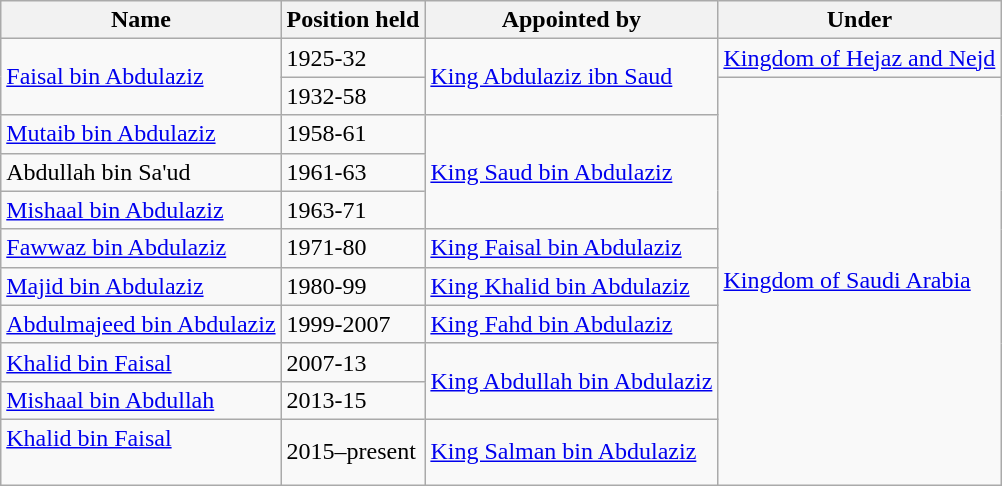<table class="wikitable">
<tr>
<th>Name</th>
<th>Position held</th>
<th>Appointed by</th>
<th>Under</th>
</tr>
<tr>
<td rowspan="2"><a href='#'>Faisal bin Abdulaziz</a><br></td>
<td>1925-32</td>
<td rowspan="2"><a href='#'>King Abdulaziz ibn Saud</a></td>
<td><a href='#'>Kingdom of Hejaz and Nejd</a></td>
</tr>
<tr>
<td>1932-58</td>
<td rowspan="10"><a href='#'>Kingdom of Saudi Arabia</a></td>
</tr>
<tr>
<td><a href='#'>Mutaib bin Abdulaziz</a><br></td>
<td>1958-61</td>
<td rowspan="3"><a href='#'>King Saud bin Abdulaziz</a></td>
</tr>
<tr>
<td>Abdullah bin Sa'ud<br></td>
<td>1961-63</td>
</tr>
<tr>
<td><a href='#'>Mishaal bin Abdulaziz</a><br></td>
<td>1963-71</td>
</tr>
<tr>
<td><a href='#'>Fawwaz bin Abdulaziz</a><br></td>
<td>1971-80</td>
<td><a href='#'>King Faisal bin Abdulaziz</a></td>
</tr>
<tr>
<td><a href='#'>Majid bin Abdulaziz</a><br></td>
<td>1980-99</td>
<td><a href='#'>King Khalid bin Abdulaziz</a></td>
</tr>
<tr>
<td><a href='#'>Abdulmajeed bin Abdulaziz</a><br></td>
<td>1999-2007</td>
<td><a href='#'>King Fahd bin Abdulaziz</a></td>
</tr>
<tr>
<td><a href='#'>Khalid bin Faisal</a><br></td>
<td>2007-13</td>
<td rowspan="2"><a href='#'>King Abdullah bin Abdulaziz</a></td>
</tr>
<tr>
<td><a href='#'>Mishaal bin Abdullah</a><br></td>
<td>2013-15</td>
</tr>
<tr>
<td><a href='#'>Khalid bin Faisal</a><br><br></td>
<td>2015–present</td>
<td><a href='#'>King Salman bin Abdulaziz</a></td>
</tr>
</table>
